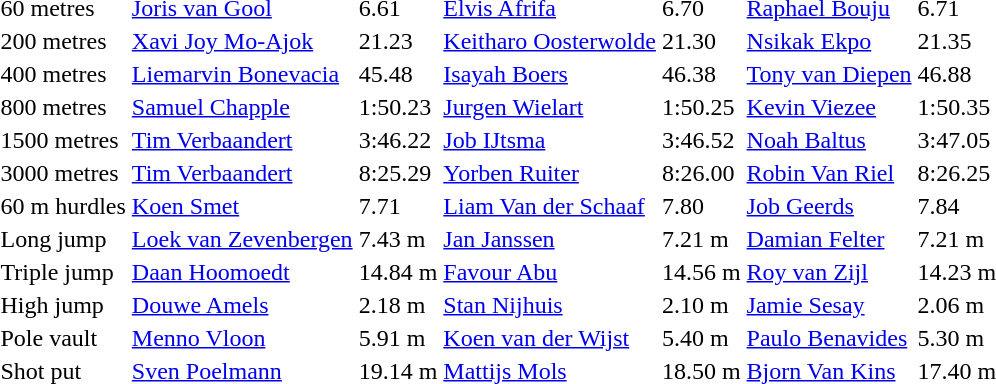<table>
<tr>
<td>60 metres</td>
<td><a href='#'>Joris van Gool</a></td>
<td>6.61</td>
<td><a href='#'>Elvis Afrifa</a></td>
<td>6.70</td>
<td><a href='#'>Raphael Bouju</a></td>
<td>6.71</td>
</tr>
<tr>
<td>200 metres</td>
<td><a href='#'>Xavi Joy Mo-Ajok</a></td>
<td>21.23</td>
<td><a href='#'>Keitharo Oosterwolde</a></td>
<td>21.30</td>
<td><a href='#'>Nsikak Ekpo</a></td>
<td>21.35</td>
</tr>
<tr>
<td>400 metres</td>
<td><a href='#'>Liemarvin Bonevacia</a></td>
<td>45.48 </td>
<td><a href='#'>Isayah Boers</a></td>
<td>46.38</td>
<td><a href='#'>Tony van Diepen</a></td>
<td>46.88</td>
</tr>
<tr>
<td>800 metres</td>
<td><a href='#'>Samuel Chapple</a></td>
<td>1:50.23</td>
<td><a href='#'>Jurgen Wielart</a></td>
<td>1:50.25</td>
<td><a href='#'>Kevin Viezee</a></td>
<td>1:50.35</td>
</tr>
<tr>
<td>1500 metres</td>
<td><a href='#'>Tim Verbaandert</a></td>
<td>3:46.22</td>
<td><a href='#'>Job IJtsma</a></td>
<td>3:46.52</td>
<td><a href='#'>Noah Baltus</a></td>
<td>3:47.05</td>
</tr>
<tr>
<td>3000 metres</td>
<td><a href='#'>Tim Verbaandert</a></td>
<td>8:25.29</td>
<td><a href='#'>Yorben Ruiter</a></td>
<td>8:26.00</td>
<td><a href='#'>Robin Van Riel</a></td>
<td>8:26.25</td>
</tr>
<tr>
<td>60 m hurdles</td>
<td><a href='#'>Koen Smet</a></td>
<td>7.71</td>
<td><a href='#'>Liam Van der Schaaf</a></td>
<td>7.80</td>
<td><a href='#'>Job Geerds</a></td>
<td>7.84</td>
</tr>
<tr>
<td>Long jump</td>
<td><a href='#'>Loek van Zevenbergen</a></td>
<td>7.43 m</td>
<td><a href='#'>Jan Janssen</a></td>
<td>7.21 m</td>
<td><a href='#'>Damian Felter</a></td>
<td>7.21 m</td>
</tr>
<tr>
<td>Triple jump</td>
<td><a href='#'>Daan Hoomoedt</a></td>
<td>14.84 m</td>
<td><a href='#'>Favour Abu</a></td>
<td>14.56 m</td>
<td><a href='#'>Roy van Zijl</a></td>
<td>14.23 m</td>
</tr>
<tr>
<td>High jump</td>
<td><a href='#'>Douwe Amels</a></td>
<td>2.18 m</td>
<td><a href='#'>Stan Nijhuis</a></td>
<td>2.10 m</td>
<td><a href='#'>Jamie Sesay</a></td>
<td>2.06 m</td>
</tr>
<tr>
<td>Pole vault</td>
<td><a href='#'>Menno Vloon</a></td>
<td>5.91 m</td>
<td><a href='#'>Koen van der Wijst</a></td>
<td>5.40 m</td>
<td><a href='#'>Paulo Benavides</a></td>
<td>5.30 m</td>
</tr>
<tr>
<td>Shot put</td>
<td><a href='#'>Sven Poelmann</a></td>
<td>19.14 m</td>
<td><a href='#'>Mattijs Mols</a></td>
<td>18.50 m</td>
<td><a href='#'>Bjorn Van Kins</a></td>
<td>17.40 m</td>
</tr>
</table>
